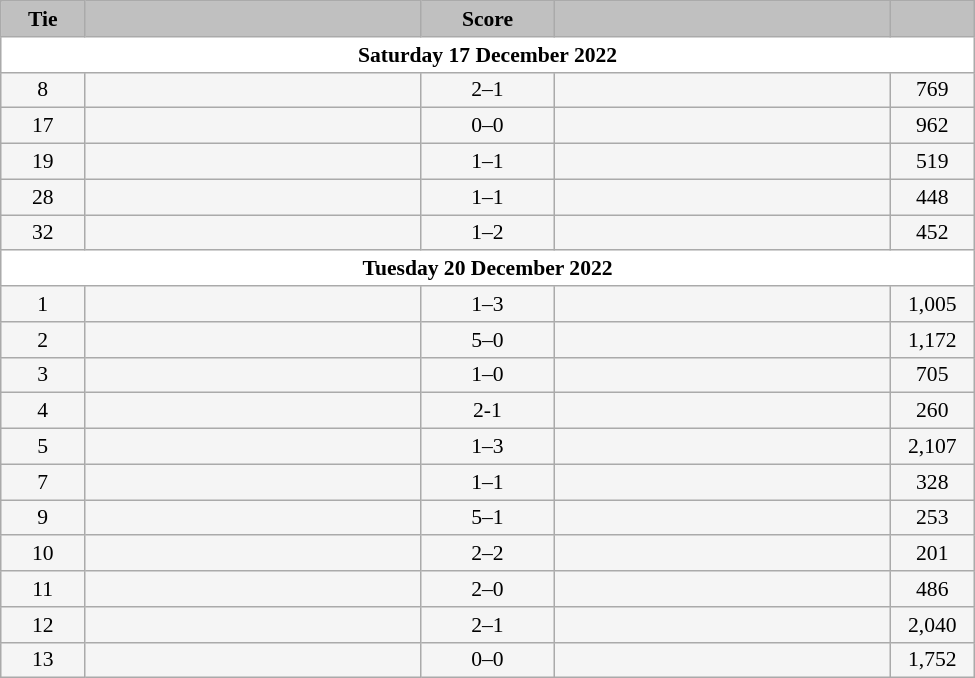<table class="wikitable" style="width: 650px; background:WhiteSmoke; text-align:center; font-size:90%">
<tr>
<td scope="col" style="width:  7.50%; background:silver;"><strong>Tie</strong></td>
<td scope="col" style="width: 30.00%; background:silver;"></td>
<td scope="col" style="width: 12.00%; background:silver;"><strong>Score</strong></td>
<td scope="col" style="width: 30.00%; background:silver;"></td>
<td scope="col" style="width:  7.50%; background:silver;"></td>
</tr>
<tr>
<td colspan="5" style= background:White><strong>Saturday 17 December 2022</strong></td>
</tr>
<tr>
<td>8</td>
<td></td>
<td>2–1</td>
<td></td>
<td>769</td>
</tr>
<tr>
<td>17</td>
<td></td>
<td>0–0 </td>
<td></td>
<td>962</td>
</tr>
<tr>
<td>19</td>
<td></td>
<td>1–1 </td>
<td></td>
<td>519</td>
</tr>
<tr>
<td>28</td>
<td></td>
<td>1–1 </td>
<td></td>
<td>448</td>
</tr>
<tr>
<td>32</td>
<td></td>
<td>1–2</td>
<td></td>
<td>452</td>
</tr>
<tr>
<td colspan="5" style= background:White><strong>Tuesday 20 December 2022</strong></td>
</tr>
<tr>
<td>1</td>
<td></td>
<td>1–3</td>
<td></td>
<td>1,005</td>
</tr>
<tr>
<td>2</td>
<td></td>
<td>5–0</td>
<td></td>
<td>1,172 </td>
</tr>
<tr>
<td>3</td>
<td></td>
<td>1–0</td>
<td></td>
<td>705 </td>
</tr>
<tr>
<td>4</td>
<td></td>
<td>2-1</td>
<td></td>
<td>260 </td>
</tr>
<tr>
<td>5</td>
<td></td>
<td>1–3</td>
<td></td>
<td>2,107 </td>
</tr>
<tr>
<td>7</td>
<td></td>
<td>1–1 </td>
<td></td>
<td>328 </td>
</tr>
<tr>
<td>9</td>
<td></td>
<td>5–1</td>
<td></td>
<td>253 </td>
</tr>
<tr>
<td>10</td>
<td></td>
<td>2–2 </td>
<td></td>
<td>201 </td>
</tr>
<tr>
<td>11</td>
<td></td>
<td>2–0</td>
<td></td>
<td>486 </td>
</tr>
<tr>
<td>12</td>
<td></td>
<td>2–1</td>
<td></td>
<td>2,040 </td>
</tr>
<tr>
<td>13</td>
<td></td>
<td>0–0 </td>
<td></td>
<td>1,752 </td>
</tr>
</table>
